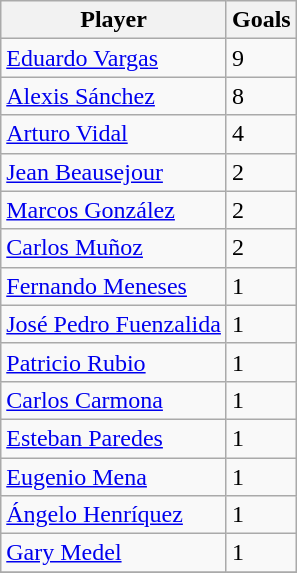<table class="wikitable sortable" style="text-align: left;">
<tr>
<th>Player</th>
<th>Goals</th>
</tr>
<tr>
<td><a href='#'>Eduardo Vargas</a></td>
<td>9</td>
</tr>
<tr>
<td><a href='#'>Alexis Sánchez</a></td>
<td>8</td>
</tr>
<tr>
<td><a href='#'>Arturo Vidal</a></td>
<td>4</td>
</tr>
<tr>
<td><a href='#'>Jean Beausejour</a></td>
<td>2</td>
</tr>
<tr>
<td><a href='#'>Marcos González</a></td>
<td>2</td>
</tr>
<tr>
<td><a href='#'>Carlos Muñoz</a></td>
<td>2</td>
</tr>
<tr>
<td><a href='#'>Fernando Meneses</a></td>
<td>1</td>
</tr>
<tr>
<td><a href='#'>José Pedro Fuenzalida</a></td>
<td>1</td>
</tr>
<tr>
<td><a href='#'>Patricio Rubio</a></td>
<td>1</td>
</tr>
<tr>
<td><a href='#'>Carlos Carmona</a></td>
<td>1</td>
</tr>
<tr>
<td><a href='#'>Esteban Paredes</a></td>
<td>1</td>
</tr>
<tr>
<td><a href='#'>Eugenio Mena</a></td>
<td>1</td>
</tr>
<tr>
<td><a href='#'>Ángelo Henríquez</a></td>
<td>1</td>
</tr>
<tr>
<td><a href='#'>Gary Medel</a></td>
<td>1</td>
</tr>
<tr>
</tr>
</table>
